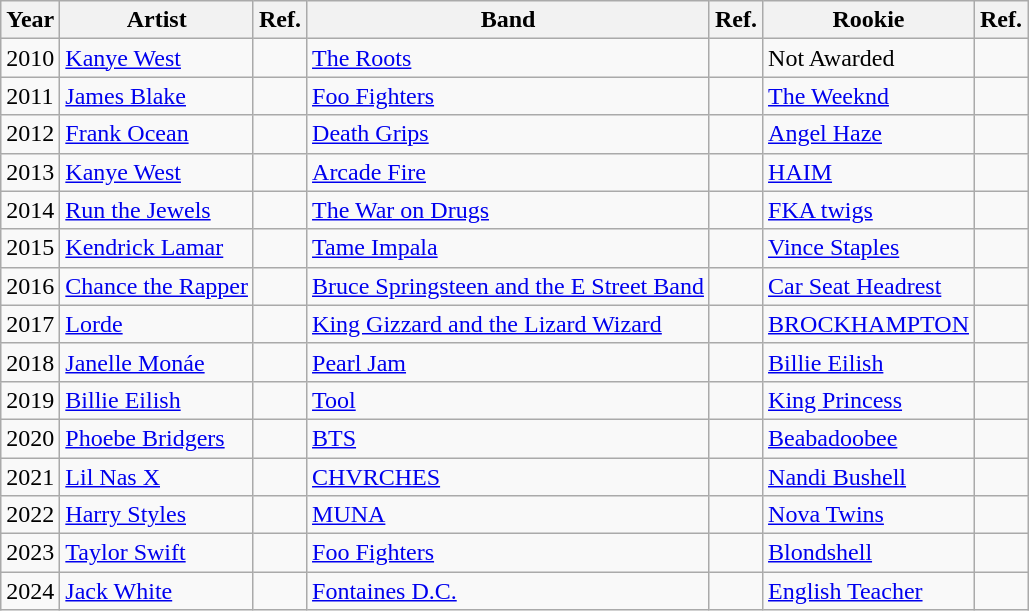<table class="wikitable sortable">
<tr>
<th bgcolor="#efefef">Year</th>
<th bgcolor="#efefef" class=unsortable>Artist</th>
<th bgcolor="#efefef" class=unsortable>Ref.</th>
<th bgcolor="#efefef" class=unsortable>Band</th>
<th bgcolor="#efefef" class=unsortable>Ref.</th>
<th bgcolor="#efefef" class=unsortable>Rookie</th>
<th bgcolor="#efefef" class=unsortable>Ref.</th>
</tr>
<tr>
<td>2010</td>
<td><a href='#'>Kanye West</a></td>
<td align="center"></td>
<td><a href='#'>The Roots</a></td>
<td align="center"></td>
<td>Not Awarded</td>
<td></td>
</tr>
<tr>
<td>2011</td>
<td><a href='#'>James Blake</a></td>
<td align="center"></td>
<td><a href='#'>Foo Fighters</a></td>
<td align="center"></td>
<td><a href='#'>The Weeknd</a></td>
<td align="center"></td>
</tr>
<tr>
<td>2012</td>
<td><a href='#'>Frank Ocean</a></td>
<td align="center"></td>
<td><a href='#'>Death Grips</a></td>
<td align="center"></td>
<td><a href='#'>Angel Haze</a></td>
<td align="center"></td>
</tr>
<tr>
<td>2013</td>
<td><a href='#'>Kanye West</a></td>
<td align="center"></td>
<td><a href='#'>Arcade Fire</a></td>
<td align="center"></td>
<td><a href='#'>HAIM</a></td>
<td align="center"></td>
</tr>
<tr>
<td>2014</td>
<td><a href='#'>Run the Jewels</a></td>
<td align="center"></td>
<td><a href='#'>The War on Drugs</a></td>
<td align="center"></td>
<td><a href='#'>FKA twigs</a></td>
<td align="center"></td>
</tr>
<tr>
<td>2015</td>
<td><a href='#'>Kendrick Lamar</a></td>
<td align="center"></td>
<td><a href='#'>Tame Impala</a></td>
<td align="center"></td>
<td><a href='#'>Vince Staples</a></td>
<td align="center"></td>
</tr>
<tr>
<td>2016</td>
<td><a href='#'>Chance the Rapper</a></td>
<td align="center"></td>
<td><a href='#'>Bruce Springsteen and the E Street Band</a></td>
<td align="center"></td>
<td><a href='#'>Car Seat Headrest</a></td>
<td align="center"></td>
</tr>
<tr>
<td>2017</td>
<td><a href='#'>Lorde</a></td>
<td align="center"></td>
<td><a href='#'>King Gizzard and the Lizard Wizard</a></td>
<td align="center"></td>
<td><a href='#'>BROCKHAMPTON</a></td>
<td align="center"></td>
</tr>
<tr>
<td>2018</td>
<td><a href='#'>Janelle Monáe</a></td>
<td align="center"></td>
<td><a href='#'>Pearl Jam</a></td>
<td align="center"></td>
<td><a href='#'>Billie Eilish</a></td>
<td align="center"></td>
</tr>
<tr>
<td>2019</td>
<td><a href='#'>Billie Eilish</a></td>
<td align="center"></td>
<td><a href='#'>Tool</a></td>
<td align="center"></td>
<td><a href='#'>King Princess</a></td>
<td align="center"></td>
</tr>
<tr>
<td>2020</td>
<td><a href='#'>Phoebe Bridgers</a></td>
<td align="center"></td>
<td><a href='#'>BTS</a></td>
<td align="center"></td>
<td><a href='#'>Beabadoobee</a></td>
<td align="center"></td>
</tr>
<tr>
<td>2021</td>
<td><a href='#'>Lil Nas X</a></td>
<td align="center"></td>
<td><a href='#'>CHVRCHES</a></td>
<td align="center"></td>
<td><a href='#'>Nandi Bushell</a></td>
<td align="center"></td>
</tr>
<tr>
<td>2022</td>
<td><a href='#'>Harry Styles</a></td>
<td></td>
<td><a href='#'>MUNA</a></td>
<td></td>
<td><a href='#'>Nova Twins</a></td>
<td></td>
</tr>
<tr>
<td>2023</td>
<td><a href='#'>Taylor Swift</a></td>
<td></td>
<td><a href='#'>Foo Fighters</a></td>
<td></td>
<td><a href='#'>Blondshell</a></td>
<td></td>
</tr>
<tr>
<td>2024</td>
<td><a href='#'>Jack White</a></td>
<td></td>
<td><a href='#'>Fontaines D.C.</a></td>
<td></td>
<td><a href='#'>English Teacher</a></td>
<td></td>
</tr>
</table>
